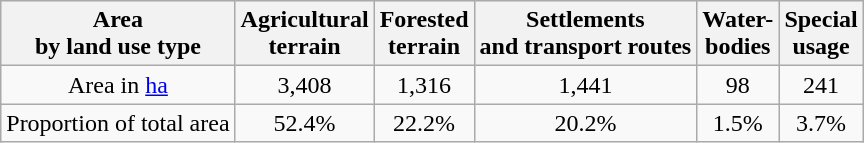<table class="wikitable">
<tr style="background:#efefef;">
<th>Area<br>by land use type</th>
<th>Agricultural<br>terrain</th>
<th>Forested<br>terrain</th>
<th>Settlements<br>and transport routes</th>
<th>Water-<br>bodies</th>
<th>Special<br>usage</th>
</tr>
<tr align="center">
<td>Area in <a href='#'>ha</a></td>
<td>3,408</td>
<td>1,316</td>
<td>1,441</td>
<td>98</td>
<td>241</td>
</tr>
<tr align="center">
<td>Proportion of total area</td>
<td>52.4%</td>
<td>22.2%</td>
<td>20.2%</td>
<td>1.5%</td>
<td>3.7%</td>
</tr>
</table>
